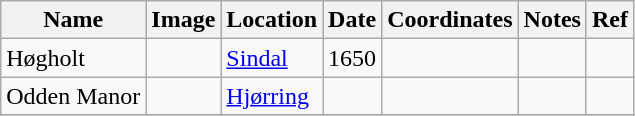<table class="wikitable sortable">
<tr>
<th>Name</th>
<th>Image</th>
<th>Location</th>
<th>Date</th>
<th>Coordinates</th>
<th>Notes</th>
<th>Ref</th>
</tr>
<tr>
<td>Høgholt</td>
<td></td>
<td><a href='#'>Sindal</a></td>
<td>1650</td>
<td></td>
<td></td>
<td></td>
</tr>
<tr>
<td>Odden Manor</td>
<td></td>
<td><a href='#'>Hjørring</a></td>
<td></td>
<td></td>
<td></td>
<td></td>
</tr>
<tr>
</tr>
</table>
